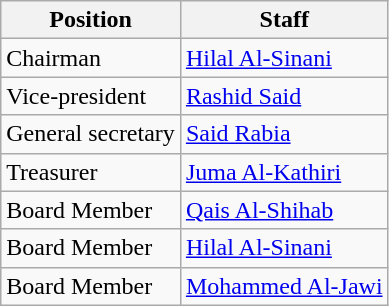<table class=wikitable>
<tr>
<th>Position</th>
<th>Staff</th>
</tr>
<tr>
<td>Chairman</td>
<td><a href='#'>Hilal Al-Sinani</a></td>
</tr>
<tr>
<td>Vice-president</td>
<td><a href='#'>Rashid Said</a></td>
</tr>
<tr>
<td>General secretary</td>
<td><a href='#'>Said Rabia</a></td>
</tr>
<tr>
<td>Treasurer</td>
<td><a href='#'>Juma Al-Kathiri</a></td>
</tr>
<tr>
<td>Board Member</td>
<td><a href='#'>Qais Al-Shihab</a></td>
</tr>
<tr>
<td>Board Member</td>
<td><a href='#'>Hilal Al-Sinani</a></td>
</tr>
<tr>
<td>Board Member</td>
<td><a href='#'>Mohammed Al-Jawi</a></td>
</tr>
</table>
